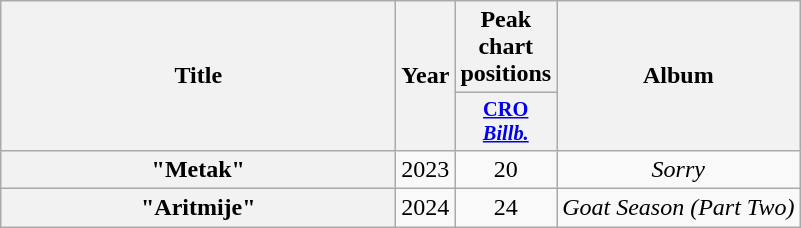<table class="wikitable plainrowheaders" style="text-align:center;">
<tr>
<th scope="col" rowspan="2" style="width:16em;">Title</th>
<th scope="col" rowspan="2" style="width:1em;">Year</th>
<th scope="col" colspan="1">Peak chart positions</th>
<th scope="col" rowspan="2">Album</th>
</tr>
<tr>
<th scope="col" style="width:3em;font-size:85%;"><a href='#'>CRO<br><em>Billb.</em></a><br></th>
</tr>
<tr>
<th scope="row">"Metak"<br></th>
<td>2023</td>
<td>20</td>
<td><em>Sorry</em></td>
</tr>
<tr>
<th scope="row">"Aritmije"<br></th>
<td>2024</td>
<td>24</td>
<td><em>Goat Season (Part Two)</em></td>
</tr>
</table>
